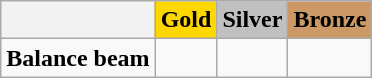<table class="wikitable">
<tr>
<th></th>
<td align=center bgcolor=gold><strong>Gold</strong></td>
<td align=center bgcolor=silver><strong>Silver</strong></td>
<td align=center bgcolor=cc9966><strong>Bronze</strong></td>
</tr>
<tr>
<td><strong>Balance beam</strong></td>
<td></td>
<td></td>
<td></td>
</tr>
</table>
